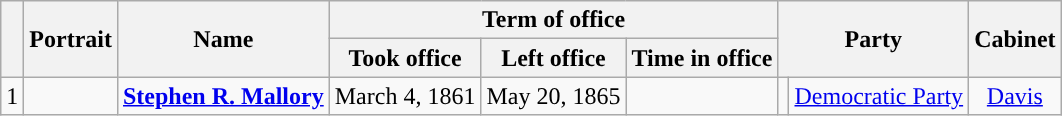<table class="wikitable" style="text-align:center">
<tr>
<th rowspan=2></th>
<th rowspan=2>Portrait</th>
<th rowspan=2>Name<br></th>
<th colspan=3>Term of office</th>
<th colspan=2 rowspan=2>Party</th>
<th rowspan=2>Cabinet</th>
</tr>
<tr>
<th>Took office</th>
<th>Left office</th>
<th>Time in office</th>
</tr>
<tr>
<td>1</td>
<td></td>
<td><strong><a href='#'>Stephen R. Mallory</a></strong><br></td>
<td>March 4, 1861</td>
<td>May 20, 1865</td>
<td></td>
<td style="background:"></td>
<td><a href='#'>Democratic Party</a></td>
<td><a href='#'>Davis</a></td>
</tr>
</table>
